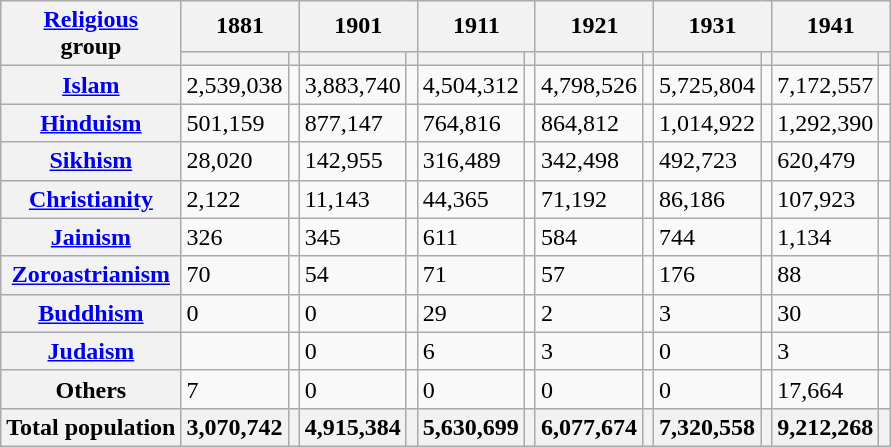<table class="wikitable collapsible sortable">
<tr>
<th rowspan="2"><a href='#'>Religious</a><br>group</th>
<th colspan="2">1881</th>
<th colspan="2">1901</th>
<th colspan="2">1911</th>
<th colspan="2">1921</th>
<th colspan="2">1931</th>
<th colspan="2">1941</th>
</tr>
<tr>
<th><a href='#'></a></th>
<th></th>
<th></th>
<th></th>
<th></th>
<th></th>
<th></th>
<th></th>
<th></th>
<th></th>
<th></th>
<th></th>
</tr>
<tr>
<th><a href='#'>Islam</a> </th>
<td>2,539,038</td>
<td></td>
<td>3,883,740</td>
<td></td>
<td>4,504,312</td>
<td></td>
<td>4,798,526</td>
<td></td>
<td>5,725,804</td>
<td></td>
<td>7,172,557</td>
<td></td>
</tr>
<tr>
<th><a href='#'>Hinduism</a> </th>
<td>501,159</td>
<td></td>
<td>877,147</td>
<td></td>
<td>764,816</td>
<td></td>
<td>864,812</td>
<td></td>
<td>1,014,922</td>
<td></td>
<td>1,292,390</td>
<td></td>
</tr>
<tr>
<th><a href='#'>Sikhism</a> </th>
<td>28,020</td>
<td></td>
<td>142,955</td>
<td></td>
<td>316,489</td>
<td></td>
<td>342,498</td>
<td></td>
<td>492,723</td>
<td></td>
<td>620,479</td>
<td></td>
</tr>
<tr>
<th><a href='#'>Christianity</a> </th>
<td>2,122</td>
<td></td>
<td>11,143</td>
<td></td>
<td>44,365</td>
<td></td>
<td>71,192</td>
<td></td>
<td>86,186</td>
<td></td>
<td>107,923</td>
<td></td>
</tr>
<tr>
<th><a href='#'>Jainism</a> </th>
<td>326</td>
<td></td>
<td>345</td>
<td></td>
<td>611</td>
<td></td>
<td>584</td>
<td></td>
<td>744</td>
<td></td>
<td>1,134</td>
<td></td>
</tr>
<tr>
<th><a href='#'>Zoroastrianism</a> </th>
<td>70</td>
<td></td>
<td>54</td>
<td></td>
<td>71</td>
<td></td>
<td>57</td>
<td></td>
<td>176</td>
<td></td>
<td>88</td>
<td></td>
</tr>
<tr>
<th><a href='#'>Buddhism</a> </th>
<td>0</td>
<td></td>
<td>0</td>
<td></td>
<td>29</td>
<td></td>
<td>2</td>
<td></td>
<td>3</td>
<td></td>
<td>30</td>
<td></td>
</tr>
<tr>
<th><a href='#'>Judaism</a> </th>
<td></td>
<td></td>
<td>0</td>
<td></td>
<td>6</td>
<td></td>
<td>3</td>
<td></td>
<td>0</td>
<td></td>
<td>3</td>
<td></td>
</tr>
<tr>
<th>Others</th>
<td>7</td>
<td></td>
<td>0</td>
<td></td>
<td>0</td>
<td></td>
<td>0</td>
<td></td>
<td>0</td>
<td></td>
<td>17,664</td>
<td></td>
</tr>
<tr>
<th>Total population</th>
<th>3,070,742</th>
<th></th>
<th>4,915,384</th>
<th></th>
<th>5,630,699</th>
<th></th>
<th>6,077,674</th>
<th></th>
<th>7,320,558</th>
<th></th>
<th>9,212,268</th>
<th></th>
</tr>
</table>
